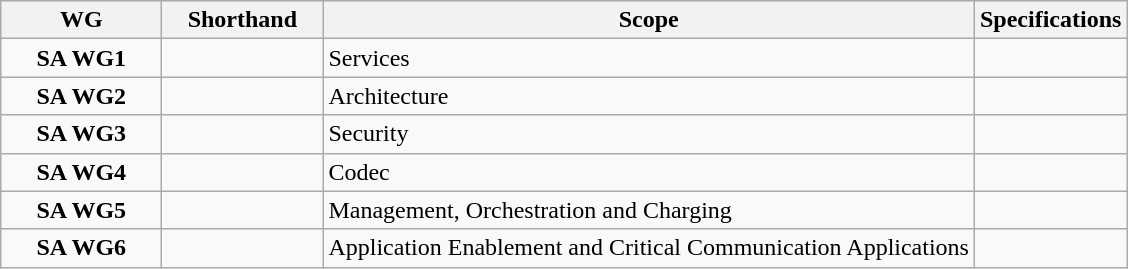<table class="wikitable">
<tr>
<th width="100 px">WG</th>
<th width="100 px">Shorthand</th>
<th>Scope</th>
<th>Specifications</th>
</tr>
<tr>
<td align="center"><strong>SA WG1</strong></td>
<td align="center"></td>
<td>Services</td>
<td></td>
</tr>
<tr>
<td align="center"><strong>SA WG2</strong></td>
<td align="center"></td>
<td>Architecture</td>
<td></td>
</tr>
<tr>
<td align="center"><strong>SA WG3</strong></td>
<td align="center"></td>
<td>Security</td>
<td></td>
</tr>
<tr>
<td align="center"><strong>SA WG4</strong></td>
<td align="center"></td>
<td>Codec</td>
<td></td>
</tr>
<tr>
<td align="center"><strong>SA WG5</strong></td>
<td align="center"></td>
<td>Management, Orchestration and Charging</td>
<td></td>
</tr>
<tr>
<td align="center"><strong>SA WG6</strong></td>
<td align="center"></td>
<td>Application Enablement and Critical Communication Applications</td>
<td></td>
</tr>
</table>
